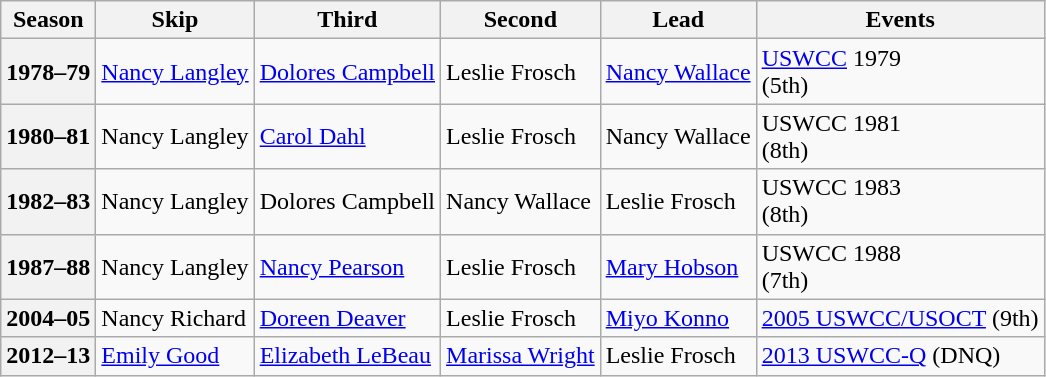<table class="wikitable">
<tr>
<th scope="col">Season</th>
<th scope="col">Skip</th>
<th scope="col">Third</th>
<th scope="col">Second</th>
<th scope="col">Lead</th>
<th scope="col">Events</th>
</tr>
<tr>
<th scope="row">1978–79</th>
<td><a href='#'>Nancy Langley</a></td>
<td><a href='#'>Dolores Campbell</a></td>
<td>Leslie Frosch</td>
<td><a href='#'>Nancy Wallace</a></td>
<td><a href='#'>USWCC</a> 1979 <br> (5th)</td>
</tr>
<tr>
<th scope="row">1980–81</th>
<td>Nancy Langley</td>
<td><a href='#'>Carol Dahl</a></td>
<td>Leslie Frosch</td>
<td>Nancy Wallace</td>
<td>USWCC 1981 <br> (8th)</td>
</tr>
<tr>
<th scope="row">1982–83</th>
<td>Nancy Langley</td>
<td>Dolores Campbell</td>
<td>Nancy Wallace</td>
<td>Leslie Frosch</td>
<td>USWCC 1983 <br> (8th)</td>
</tr>
<tr>
<th scope="row">1987–88</th>
<td>Nancy Langley</td>
<td><a href='#'>Nancy Pearson</a></td>
<td>Leslie Frosch</td>
<td><a href='#'>Mary Hobson</a></td>
<td>USWCC 1988 <br> (7th)</td>
</tr>
<tr>
<th scope="row">2004–05</th>
<td>Nancy Richard</td>
<td><a href='#'>Doreen Deaver</a></td>
<td>Leslie Frosch</td>
<td><a href='#'>Miyo Konno</a></td>
<td><a href='#'>2005 USWCC/USOCT</a> (9th)</td>
</tr>
<tr>
<th scope="row">2012–13</th>
<td><a href='#'>Emily Good</a></td>
<td><a href='#'>Elizabeth LeBeau</a></td>
<td><a href='#'>Marissa Wright</a></td>
<td>Leslie Frosch</td>
<td><a href='#'>2013 USWCC-Q</a> (DNQ)</td>
</tr>
</table>
